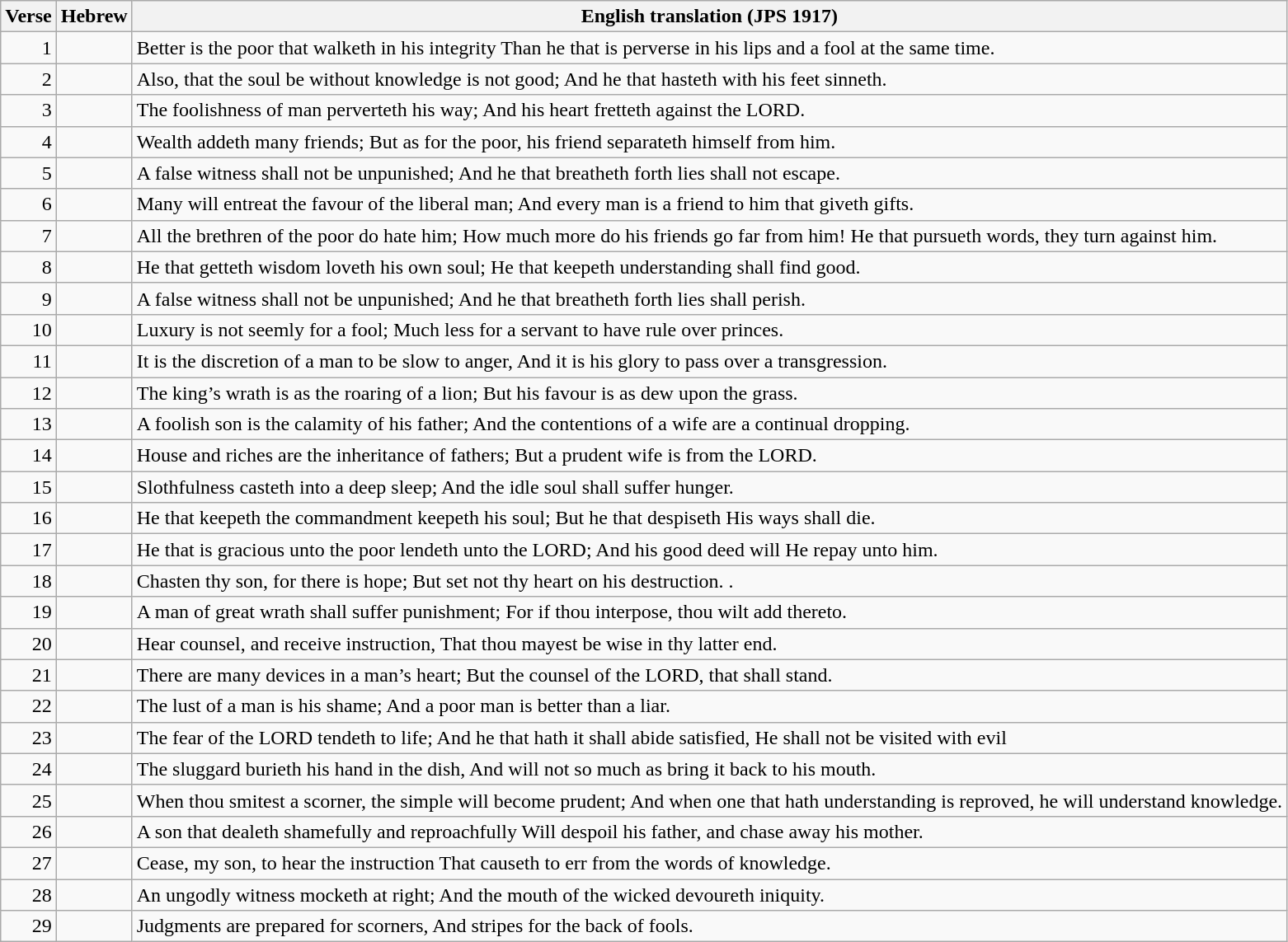<table class="wikitable">
<tr>
<th>Verse</th>
<th>Hebrew</th>
<th>English translation (JPS 1917)</th>
</tr>
<tr>
<td style="text-align:right">1</td>
<td style="text-align:right"></td>
<td>Better is the poor that walketh in his integrity Than he that is perverse in his lips and a fool at the same time.</td>
</tr>
<tr>
<td style="text-align:right">2</td>
<td style="text-align:right"></td>
<td>Also, that the soul be without knowledge is not good; And he that hasteth with his feet sinneth.</td>
</tr>
<tr>
<td style="text-align:right">3</td>
<td style="text-align:right"></td>
<td>The foolishness of man perverteth his way; And his heart fretteth against the LORD.</td>
</tr>
<tr>
<td style="text-align:right">4</td>
<td style="text-align:right"></td>
<td>Wealth addeth many friends; But as for the poor, his friend separateth himself from him.</td>
</tr>
<tr>
<td style="text-align:right">5</td>
<td style="text-align:right"></td>
<td>A false witness shall not be unpunished; And he that breatheth forth lies shall not escape.</td>
</tr>
<tr>
<td style="text-align:right">6</td>
<td style="text-align:right"></td>
<td>Many will entreat the favour of the liberal man; And every man is a friend to him that giveth gifts.</td>
</tr>
<tr>
<td style="text-align:right">7</td>
<td style="text-align:right"></td>
<td>All the brethren of the poor do hate him; How much more do his friends go far from him! He that pursueth words, they turn against him.</td>
</tr>
<tr>
<td style="text-align:right">8</td>
<td style="text-align:right"></td>
<td>He that getteth wisdom loveth his own soul; He that keepeth understanding shall find good.</td>
</tr>
<tr>
<td style="text-align:right">9</td>
<td style="text-align:right"></td>
<td>A false witness shall not be unpunished; And he that breatheth forth lies shall perish.</td>
</tr>
<tr>
<td style="text-align:right">10</td>
<td style="text-align:right"></td>
<td>Luxury is not seemly for a fool; Much less for a servant to have rule over princes.</td>
</tr>
<tr>
<td style="text-align:right">11</td>
<td style="text-align:right"></td>
<td>It is the discretion of a man to be slow to anger, And it is his glory to pass over a transgression.</td>
</tr>
<tr>
<td style="text-align:right">12</td>
<td style="text-align:right"></td>
<td>The king’s wrath is as the roaring of a lion; But his favour is as dew upon the grass.</td>
</tr>
<tr>
<td style="text-align:right">13</td>
<td style="text-align:right"></td>
<td>A foolish son is the calamity of his father; And the contentions of a wife are a continual dropping.</td>
</tr>
<tr>
<td style="text-align:right">14</td>
<td style="text-align:right"></td>
<td>House and riches are the inheritance of fathers; But a prudent wife is from the LORD.</td>
</tr>
<tr>
<td style="text-align:right">15</td>
<td style="text-align:right"></td>
<td>Slothfulness casteth into a deep sleep; And the idle soul shall suffer hunger.</td>
</tr>
<tr>
<td style="text-align:right">16</td>
<td style="text-align:right"></td>
<td>He that keepeth the commandment keepeth his soul; But he that despiseth His ways shall die.</td>
</tr>
<tr>
<td style="text-align:right">17</td>
<td style="text-align:right"></td>
<td>He that is gracious unto the poor lendeth unto the LORD; And his good deed will He repay unto him.</td>
</tr>
<tr>
<td style="text-align:right">18</td>
<td style="text-align:right"></td>
<td>Chasten thy son, for there is hope; But set not thy heart on his destruction. .</td>
</tr>
<tr>
<td style="text-align:right">19</td>
<td style="text-align:right"></td>
<td>A man of great wrath shall suffer punishment; For if thou interpose, thou wilt add thereto.</td>
</tr>
<tr>
<td style="text-align:right">20</td>
<td style="text-align:right"></td>
<td>Hear counsel, and receive instruction, That thou mayest be wise in thy latter end.</td>
</tr>
<tr>
<td style="text-align:right">21</td>
<td style="text-align:right"></td>
<td>There are many devices in a man’s heart; But the counsel of the LORD, that shall stand.</td>
</tr>
<tr>
<td style="text-align:right">22</td>
<td style="text-align:right"></td>
<td>The lust of a man is his shame; And a poor man is better than a liar.</td>
</tr>
<tr>
<td style="text-align:right">23</td>
<td style="text-align:right"></td>
<td>The fear of the LORD tendeth to life; And he that hath it shall abide satisfied, He shall not be visited with evil</td>
</tr>
<tr>
<td style="text-align:right">24</td>
<td style="text-align:right"></td>
<td>The sluggard burieth his hand in the dish, And will not so much as bring it back to his mouth.</td>
</tr>
<tr>
<td style="text-align:right">25</td>
<td style="text-align:right"></td>
<td>When thou smitest a scorner, the simple will become prudent; And when one that hath understanding is reproved, he will understand knowledge.</td>
</tr>
<tr>
<td style="text-align:right">26</td>
<td style="text-align:right"></td>
<td>A son that dealeth shamefully and reproachfully Will despoil his father, and chase away his mother.</td>
</tr>
<tr>
<td style="text-align:right">27</td>
<td style="text-align:right"></td>
<td>Cease, my son, to hear the instruction That causeth to err from the words of knowledge.</td>
</tr>
<tr>
<td style="text-align:right">28</td>
<td style="text-align:right"></td>
<td>An ungodly witness mocketh at right; And the mouth of the wicked devoureth iniquity.</td>
</tr>
<tr>
<td style="text-align:right">29</td>
<td style="text-align:right"></td>
<td>Judgments are prepared for scorners, And stripes for the back of fools.</td>
</tr>
</table>
